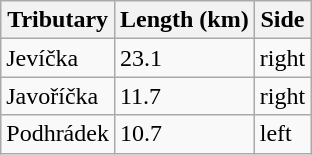<table class="wikitable">
<tr>
<th>Tributary</th>
<th>Length (km)</th>
<th>Side</th>
</tr>
<tr>
<td>Jevíčka</td>
<td>23.1</td>
<td>right</td>
</tr>
<tr>
<td>Javoříčka</td>
<td>11.7</td>
<td>right</td>
</tr>
<tr>
<td>Podhrádek</td>
<td>10.7</td>
<td>left</td>
</tr>
</table>
